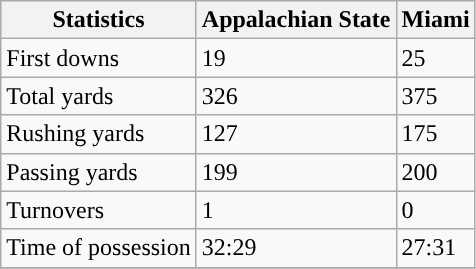<table class="wikitable">
<tr>
<th>Statistics</th>
<th>Appalachian State</th>
<th>Miami</th>
</tr>
<tr>
<td>First downs</td>
<td>19</td>
<td>25</td>
</tr>
<tr>
<td>Total yards</td>
<td>326</td>
<td>375</td>
</tr>
<tr>
<td>Rushing yards</td>
<td>127</td>
<td>175</td>
</tr>
<tr>
<td>Passing yards</td>
<td>199</td>
<td>200</td>
</tr>
<tr>
<td>Turnovers</td>
<td>1</td>
<td>0</td>
</tr>
<tr>
<td>Time of possession</td>
<td>32:29</td>
<td>27:31</td>
</tr>
<tr>
</tr>
</table>
